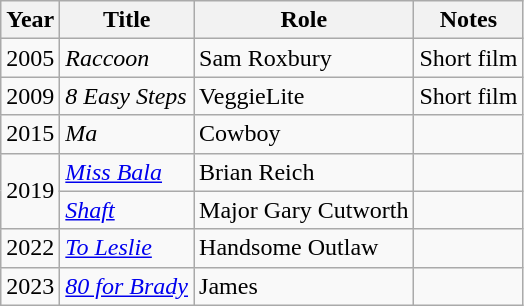<table class="wikitable sortable">
<tr>
<th>Year</th>
<th>Title</th>
<th>Role</th>
<th class="unsortable">Notes</th>
</tr>
<tr>
<td>2005</td>
<td><em>Raccoon</em></td>
<td>Sam Roxbury</td>
<td>Short film</td>
</tr>
<tr>
<td>2009</td>
<td><em>8 Easy Steps</em></td>
<td>VeggieLite</td>
<td>Short film</td>
</tr>
<tr>
<td>2015</td>
<td><em>Ma</em></td>
<td>Cowboy</td>
<td></td>
</tr>
<tr>
<td rowspan=2>2019</td>
<td><em><a href='#'>Miss Bala</a></em></td>
<td>Brian Reich</td>
<td></td>
</tr>
<tr>
<td><em><a href='#'>Shaft</a></em></td>
<td>Major Gary Cutworth</td>
<td></td>
</tr>
<tr>
<td>2022</td>
<td><em><a href='#'>To Leslie</a></em></td>
<td>Handsome Outlaw</td>
<td></td>
</tr>
<tr>
<td>2023</td>
<td><em><a href='#'>80 for Brady</a></em></td>
<td>James</td>
<td></td>
</tr>
</table>
